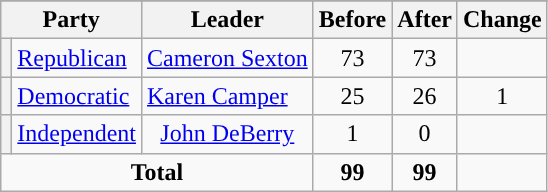<table class="wikitable" style="text-align:center;">
<tr>
</tr>
<tr>
<th colspan=2>Party</th>
<th>Leader</th>
<th>Before</th>
<th>After</th>
<th>Change</th>
</tr>
<tr>
<th style="background-color:"></th>
<td style="text-align:left;"><a href='#'>Republican</a></td>
<td style="text-align:left;"><a href='#'>Cameron Sexton</a></td>
<td>73</td>
<td>73</td>
<td></td>
</tr>
<tr>
<th style="background-color:"></th>
<td style="text-align:left;"><a href='#'>Democratic</a></td>
<td style="text-align:left;"><a href='#'>Karen Camper</a></td>
<td>25</td>
<td>26</td>
<td> 1</td>
</tr>
<tr>
<th style="background-color:"></th>
<td><a href='#'>Independent</a></td>
<td><a href='#'>John DeBerry</a></td>
<td>1</td>
<td>0</td>
<td></td>
</tr>
<tr>
<td colspan=3><strong>Total</strong></td>
<td><strong>99</strong></td>
<td><strong>99</strong></td>
<td></td>
</tr>
</table>
